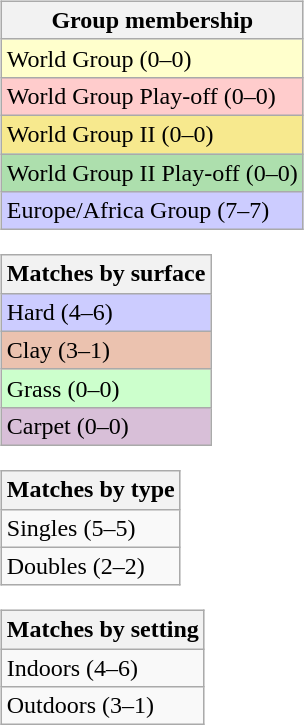<table>
<tr valign=top>
<td><br><table class=wikitable>
<tr>
<th>Group membership</th>
</tr>
<tr style="background:#ffffcc;">
<td>World Group (0–0)</td>
</tr>
<tr style="background:#ffcccc;">
<td>World Group Play-off (0–0)</td>
</tr>
<tr style="background:#F7E98E;">
<td>World Group II (0–0)</td>
</tr>
<tr style="background:#ADDFAD;">
<td>World Group II Play-off (0–0)</td>
</tr>
<tr style="background:#CCCCFF;">
<td>Europe/Africa Group (7–7)</td>
</tr>
</table>
<table class=wikitable>
<tr>
<th>Matches by surface</th>
</tr>
<tr style="background:#ccf;">
<td>Hard (4–6)</td>
</tr>
<tr style="background:#ebc2af;">
<td>Clay (3–1)</td>
</tr>
<tr style="background:#cfc;">
<td>Grass (0–0)</td>
</tr>
<tr style="background:thistle;">
<td>Carpet (0–0)</td>
</tr>
</table>
<table class=wikitable>
<tr>
<th>Matches by type</th>
</tr>
<tr>
<td>Singles (5–5)</td>
</tr>
<tr>
<td>Doubles (2–2)</td>
</tr>
</table>
<table class=wikitable>
<tr>
<th>Matches by setting</th>
</tr>
<tr>
<td>Indoors (4–6)</td>
</tr>
<tr>
<td>Outdoors (3–1)</td>
</tr>
</table>
</td>
</tr>
</table>
